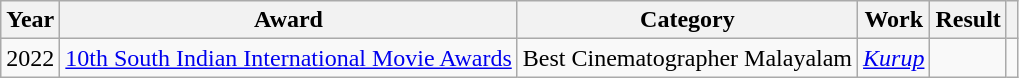<table class="wikitable sortable">
<tr>
<th>Year</th>
<th>Award</th>
<th>Category</th>
<th>Work</th>
<th>Result</th>
<th></th>
</tr>
<tr>
<td>2022</td>
<td><a href='#'>10th South Indian International Movie Awards</a></td>
<td>Best Cinematographer  Malayalam</td>
<td><a href='#'><em>Kurup</em></a></td>
<td></td>
<td></td>
</tr>
</table>
